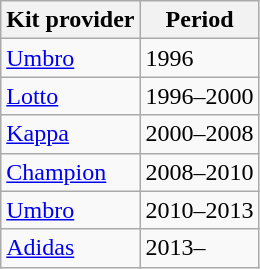<table class="wikitable">
<tr>
<th>Kit provider</th>
<th>Period</th>
</tr>
<tr>
<td><a href='#'>Umbro</a></td>
<td>1996</td>
</tr>
<tr>
<td><a href='#'>Lotto</a></td>
<td>1996–2000</td>
</tr>
<tr>
<td><a href='#'>Kappa</a></td>
<td>2000–2008</td>
</tr>
<tr>
<td><a href='#'>Champion</a></td>
<td>2008–2010</td>
</tr>
<tr>
<td><a href='#'>Umbro</a></td>
<td>2010–2013</td>
</tr>
<tr>
<td><a href='#'>Adidas</a></td>
<td>2013–</td>
</tr>
</table>
